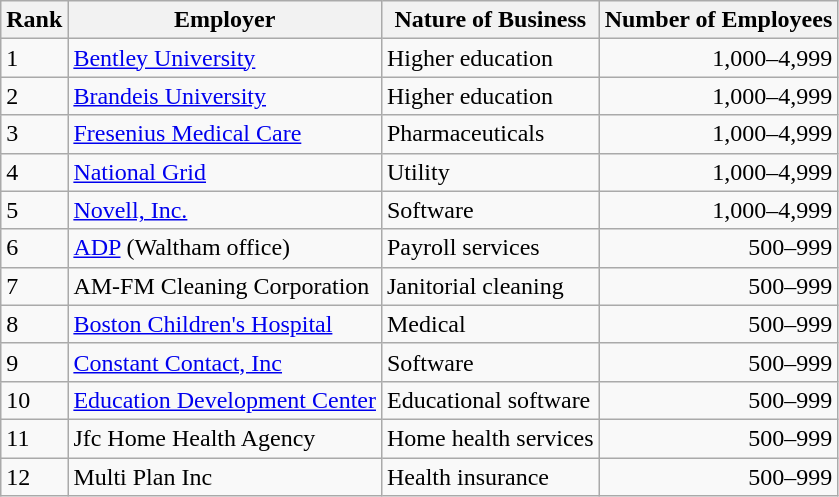<table class="wikitable">
<tr>
<th>Rank</th>
<th>Employer</th>
<th>Nature of Business</th>
<th>Number of Employees</th>
</tr>
<tr>
<td>1</td>
<td><a href='#'>Bentley University</a></td>
<td>Higher education</td>
<td align=right>1,000–4,999</td>
</tr>
<tr>
<td>2</td>
<td><a href='#'>Brandeis University</a></td>
<td>Higher education</td>
<td align=right>1,000–4,999</td>
</tr>
<tr>
<td>3</td>
<td><a href='#'>Fresenius Medical Care</a></td>
<td>Pharmaceuticals</td>
<td align=right>1,000–4,999</td>
</tr>
<tr>
<td>4</td>
<td><a href='#'>National Grid</a></td>
<td>Utility</td>
<td align=right>1,000–4,999</td>
</tr>
<tr>
<td>5</td>
<td><a href='#'>Novell, Inc.</a></td>
<td>Software</td>
<td align=right>1,000–4,999</td>
</tr>
<tr>
<td>6</td>
<td><a href='#'>ADP</a> (Waltham office)</td>
<td>Payroll services</td>
<td align=right>500–999</td>
</tr>
<tr>
<td>7</td>
<td>AM-FM Cleaning Corporation</td>
<td>Janitorial cleaning</td>
<td align=right>500–999</td>
</tr>
<tr>
<td>8</td>
<td><a href='#'>Boston Children's Hospital</a></td>
<td>Medical</td>
<td align=right>500–999</td>
</tr>
<tr>
<td>9</td>
<td><a href='#'>Constant Contact, Inc</a></td>
<td>Software</td>
<td align=right>500–999</td>
</tr>
<tr>
<td>10</td>
<td><a href='#'>Education Development Center</a></td>
<td>Educational software</td>
<td align=right>500–999</td>
</tr>
<tr>
<td>11</td>
<td>Jfc Home Health Agency</td>
<td>Home health services</td>
<td align=right>500–999</td>
</tr>
<tr>
<td>12</td>
<td>Multi Plan Inc</td>
<td>Health insurance</td>
<td align=right>500–999</td>
</tr>
</table>
